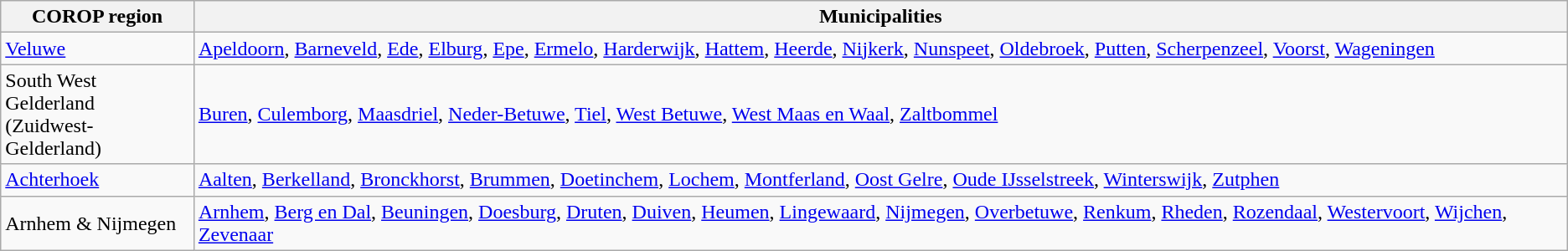<table class="wikitable sortable">
<tr>
<th>COROP region</th>
<th>Municipalities</th>
</tr>
<tr>
<td><a href='#'>Veluwe</a></td>
<td><a href='#'>Apeldoorn</a>, <a href='#'>Barneveld</a>, <a href='#'>Ede</a>, <a href='#'>Elburg</a>, <a href='#'>Epe</a>, <a href='#'>Ermelo</a>, <a href='#'>Harderwijk</a>, <a href='#'>Hattem</a>, <a href='#'>Heerde</a>, <a href='#'>Nijkerk</a>, <a href='#'>Nunspeet</a>, <a href='#'>Oldebroek</a>, <a href='#'>Putten</a>, <a href='#'>Scherpenzeel</a>, <a href='#'>Voorst</a>, <a href='#'>Wageningen</a></td>
</tr>
<tr>
<td>South West Gelderland<br>(Zuidwest-Gelderland)</td>
<td><a href='#'>Buren</a>, <a href='#'>Culemborg</a>, <a href='#'>Maasdriel</a>, <a href='#'>Neder-Betuwe</a>, <a href='#'>Tiel</a>, <a href='#'>West Betuwe</a>, <a href='#'>West Maas en Waal</a>, <a href='#'>Zaltbommel</a></td>
</tr>
<tr>
<td><a href='#'>Achterhoek</a></td>
<td><a href='#'>Aalten</a>, <a href='#'>Berkelland</a>, <a href='#'>Bronckhorst</a>, <a href='#'>Brummen</a>, <a href='#'>Doetinchem</a>, <a href='#'>Lochem</a>, <a href='#'>Montferland</a>, <a href='#'>Oost Gelre</a>, <a href='#'>Oude IJsselstreek</a>, <a href='#'>Winterswijk</a>, <a href='#'>Zutphen</a></td>
</tr>
<tr>
<td>Arnhem & Nijmegen</td>
<td><a href='#'>Arnhem</a>, <a href='#'>Berg en Dal</a>, <a href='#'>Beuningen</a>, <a href='#'>Doesburg</a>, <a href='#'>Druten</a>, <a href='#'>Duiven</a>, <a href='#'>Heumen</a>, <a href='#'>Lingewaard</a>, <a href='#'>Nijmegen</a>, <a href='#'>Overbetuwe</a>, <a href='#'>Renkum</a>, <a href='#'>Rheden</a>, <a href='#'>Rozendaal</a>, <a href='#'>Westervoort</a>, <a href='#'>Wijchen</a>, <a href='#'>Zevenaar</a></td>
</tr>
</table>
